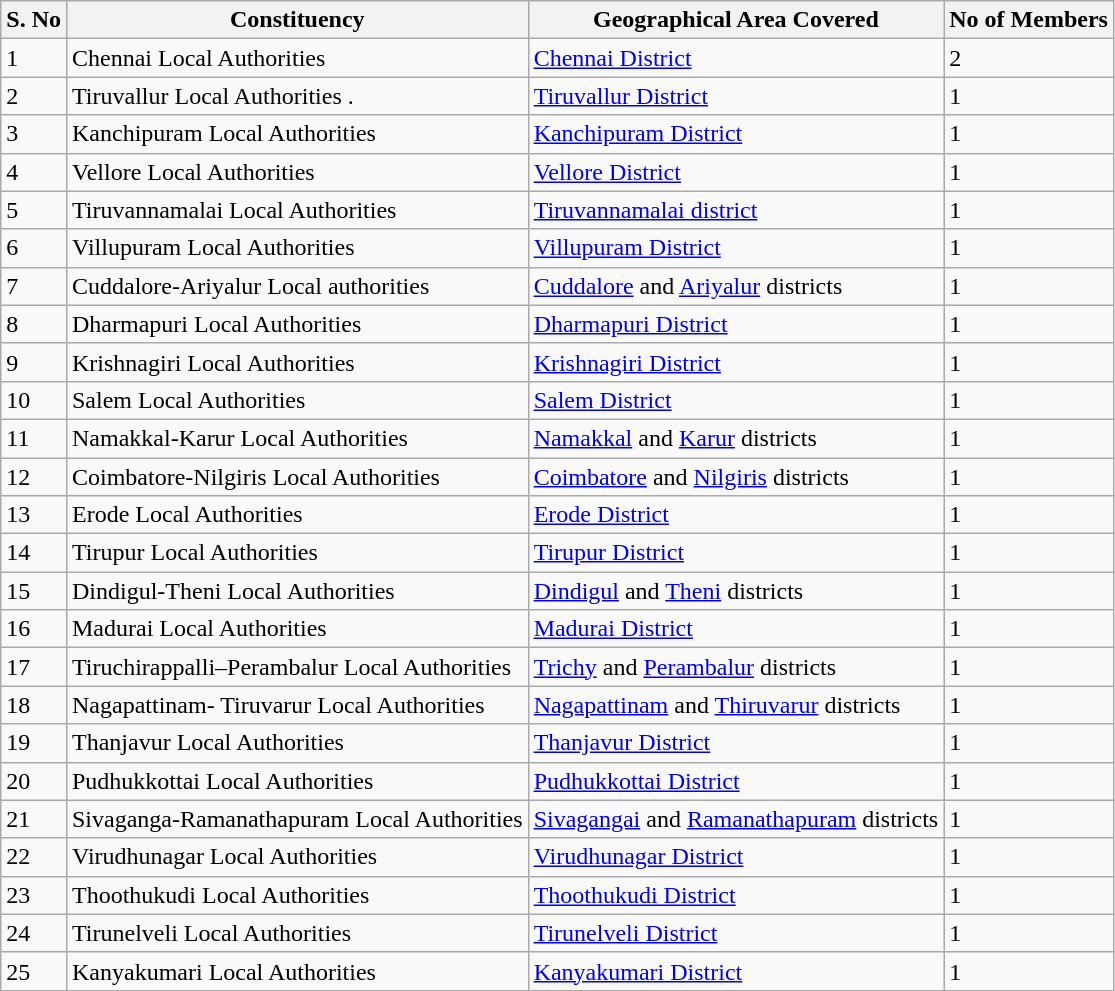<table class="wikitable">
<tr>
<th>S. No</th>
<th>Constituency</th>
<th>Geographical Area Covered</th>
<th>No of Members</th>
</tr>
<tr>
<td>1</td>
<td>Chennai Local Authorities</td>
<td><a href='#'>Chennai District</a></td>
<td>2</td>
</tr>
<tr>
<td>2</td>
<td>Tiruvallur Local Authorities .</td>
<td><a href='#'>Tiruvallur District</a></td>
<td>1</td>
</tr>
<tr>
<td>3</td>
<td>Kanchipuram Local Authorities</td>
<td><a href='#'>Kanchipuram District</a></td>
<td>1</td>
</tr>
<tr>
<td>4</td>
<td>Vellore Local Authorities</td>
<td><a href='#'>Vellore District</a></td>
<td>1</td>
</tr>
<tr>
<td>5</td>
<td>Tiruvannamalai Local Authorities</td>
<td><a href='#'>Tiruvannamalai district</a></td>
<td>1</td>
</tr>
<tr>
<td>6</td>
<td>Villupuram Local Authorities</td>
<td><a href='#'>Villupuram District</a></td>
<td>1</td>
</tr>
<tr>
<td>7</td>
<td>Cuddalore-Ariyalur Local authorities</td>
<td><a href='#'>Cuddalore</a> and <a href='#'>Ariyalur</a> districts</td>
<td>1</td>
</tr>
<tr>
<td>8</td>
<td>Dharmapuri Local Authorities</td>
<td><a href='#'>Dharmapuri District</a></td>
<td>1</td>
</tr>
<tr>
<td>9</td>
<td>Krishnagiri Local Authorities</td>
<td><a href='#'>Krishnagiri District</a></td>
<td>1</td>
</tr>
<tr>
<td>10</td>
<td>Salem Local Authorities</td>
<td><a href='#'>Salem District</a></td>
<td>1</td>
</tr>
<tr>
<td>11</td>
<td>Namakkal-Karur Local Authorities</td>
<td><a href='#'>Namakkal</a> and <a href='#'>Karur</a> districts</td>
<td>1</td>
</tr>
<tr>
<td>12</td>
<td>Coimbatore-Nilgiris Local Authorities</td>
<td><a href='#'>Coimbatore</a> and <a href='#'>Nilgiris</a> districts</td>
<td>1</td>
</tr>
<tr>
<td>13</td>
<td>Erode Local Authorities</td>
<td><a href='#'>Erode District</a></td>
<td>1</td>
</tr>
<tr>
<td>14</td>
<td>Tirupur Local Authorities</td>
<td><a href='#'>Tirupur District</a></td>
<td>1</td>
</tr>
<tr>
<td>15</td>
<td>Dindigul-Theni Local Authorities</td>
<td><a href='#'>Dindigul</a> and <a href='#'>Theni</a> districts</td>
<td>1</td>
</tr>
<tr>
<td>16</td>
<td>Madurai Local Authorities</td>
<td><a href='#'>Madurai District</a></td>
<td>1</td>
</tr>
<tr>
<td>17</td>
<td>Tiruchirappalli–Perambalur  Local Authorities</td>
<td><a href='#'>Trichy</a> and <a href='#'>Perambalur</a> districts</td>
<td>1</td>
</tr>
<tr>
<td>18</td>
<td>Nagapattinam- Tiruvarur Local Authorities</td>
<td><a href='#'>Nagapattinam</a> and <a href='#'>Thiruvarur</a> districts</td>
<td>1</td>
</tr>
<tr>
<td>19</td>
<td>Thanjavur Local Authorities</td>
<td><a href='#'>Thanjavur District</a></td>
<td>1</td>
</tr>
<tr>
<td>20</td>
<td>Pudhukkottai Local Authorities</td>
<td><a href='#'>Pudhukkottai District</a></td>
<td>1</td>
</tr>
<tr>
<td>21</td>
<td>Sivaganga-Ramanathapuram Local Authorities</td>
<td><a href='#'>Sivagangai</a> and <a href='#'>Ramanathapuram</a> districts</td>
<td>1</td>
</tr>
<tr>
<td>22</td>
<td>Virudhunagar Local Authorities</td>
<td><a href='#'>Virudhunagar District</a></td>
<td>1</td>
</tr>
<tr>
<td>23</td>
<td>Thoothukudi Local Authorities</td>
<td><a href='#'>Thoothukudi District</a></td>
<td>1</td>
</tr>
<tr>
<td>24</td>
<td>Tirunelveli Local Authorities</td>
<td><a href='#'>Tirunelveli District</a></td>
<td>1</td>
</tr>
<tr>
<td>25</td>
<td>Kanyakumari Local Authorities</td>
<td><a href='#'>Kanyakumari District</a></td>
<td>1</td>
</tr>
</table>
